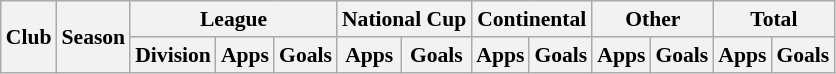<table class="wikitable" style="font-size:90%; text-align:center;">
<tr>
<th rowspan="2">Club</th>
<th rowspan="2">Season</th>
<th colspan="3">League</th>
<th colspan="2">National Cup</th>
<th colspan="2">Continental</th>
<th colspan="2">Other</th>
<th colspan="2">Total</th>
</tr>
<tr>
<th>Division</th>
<th>Apps</th>
<th>Goals</th>
<th>Apps</th>
<th>Goals</th>
<th>Apps</th>
<th>Goals</th>
<th>Apps</th>
<th>Goals</th>
<th>Apps</th>
<th>Goals</th>
</tr>
</table>
